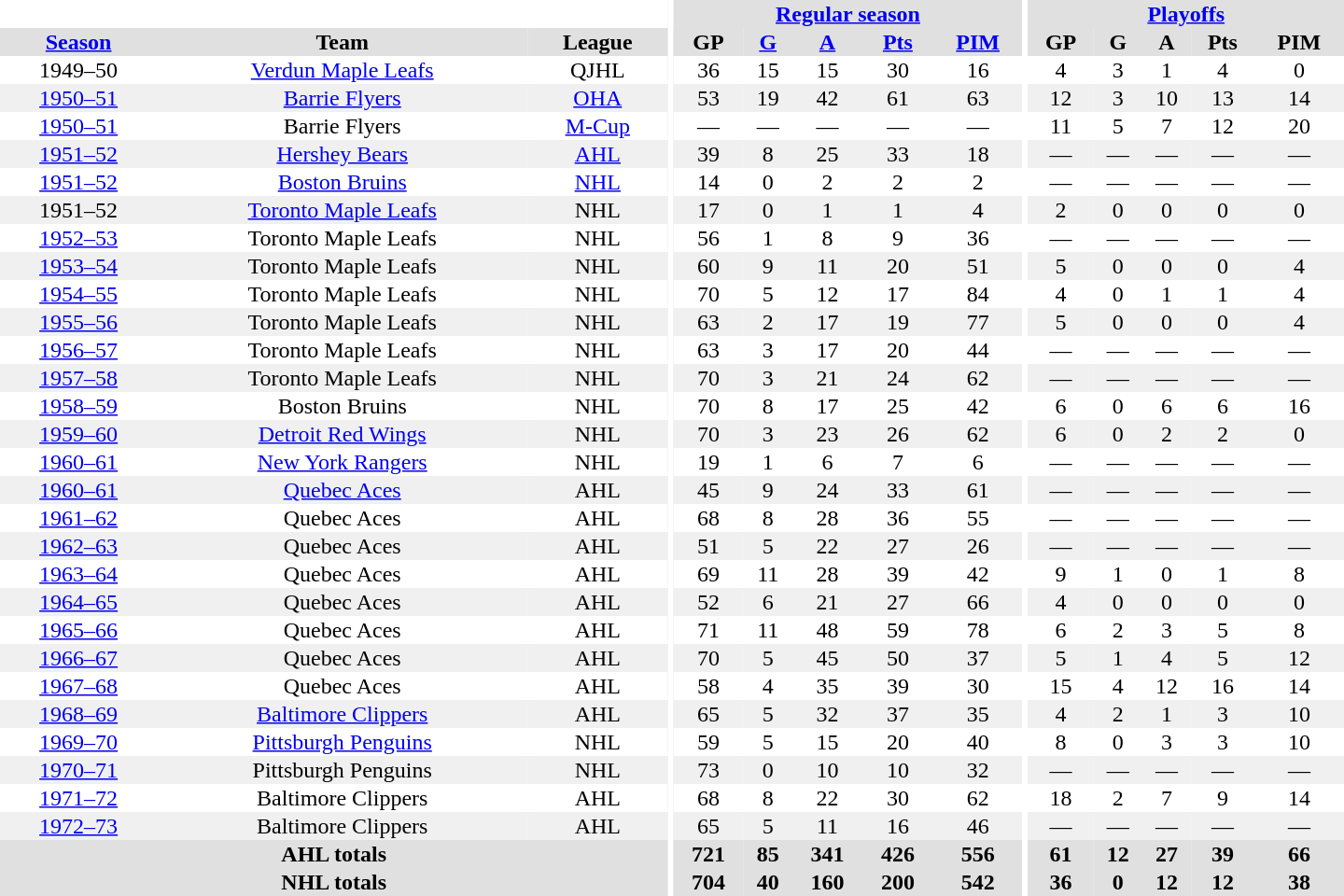<table border="0" cellpadding="1" cellspacing="0" style="text-align:center; width:60em">
<tr bgcolor="#e0e0e0">
<th colspan="3" bgcolor="#ffffff"></th>
<th rowspan="100" bgcolor="#ffffff"></th>
<th colspan="5"><a href='#'>Regular season</a></th>
<th rowspan="100" bgcolor="#ffffff"></th>
<th colspan="5"><a href='#'>Playoffs</a></th>
</tr>
<tr bgcolor="#e0e0e0">
<th><a href='#'>Season</a></th>
<th>Team</th>
<th>League</th>
<th>GP</th>
<th><a href='#'>G</a></th>
<th><a href='#'>A</a></th>
<th><a href='#'>Pts</a></th>
<th><a href='#'>PIM</a></th>
<th>GP</th>
<th>G</th>
<th>A</th>
<th>Pts</th>
<th>PIM</th>
</tr>
<tr>
<td>1949–50</td>
<td><a href='#'>Verdun Maple Leafs</a></td>
<td>QJHL</td>
<td>36</td>
<td>15</td>
<td>15</td>
<td>30</td>
<td>16</td>
<td>4</td>
<td>3</td>
<td>1</td>
<td>4</td>
<td>0</td>
</tr>
<tr bgcolor="#f0f0f0">
<td><a href='#'>1950–51</a></td>
<td><a href='#'>Barrie Flyers</a></td>
<td><a href='#'>OHA</a></td>
<td>53</td>
<td>19</td>
<td>42</td>
<td>61</td>
<td>63</td>
<td>12</td>
<td>3</td>
<td>10</td>
<td>13</td>
<td>14</td>
</tr>
<tr>
<td><a href='#'>1950–51</a></td>
<td>Barrie Flyers</td>
<td><a href='#'>M-Cup</a></td>
<td>—</td>
<td>—</td>
<td>—</td>
<td>—</td>
<td>—</td>
<td>11</td>
<td>5</td>
<td>7</td>
<td>12</td>
<td>20</td>
</tr>
<tr bgcolor="#f0f0f0">
<td><a href='#'>1951–52</a></td>
<td><a href='#'>Hershey Bears</a></td>
<td><a href='#'>AHL</a></td>
<td>39</td>
<td>8</td>
<td>25</td>
<td>33</td>
<td>18</td>
<td>—</td>
<td>—</td>
<td>—</td>
<td>—</td>
<td>—</td>
</tr>
<tr>
<td><a href='#'>1951–52</a></td>
<td><a href='#'>Boston Bruins</a></td>
<td><a href='#'>NHL</a></td>
<td>14</td>
<td>0</td>
<td>2</td>
<td>2</td>
<td>2</td>
<td>—</td>
<td>—</td>
<td>—</td>
<td>—</td>
<td>—</td>
</tr>
<tr bgcolor="#f0f0f0">
<td>1951–52</td>
<td><a href='#'>Toronto Maple Leafs</a></td>
<td>NHL</td>
<td>17</td>
<td>0</td>
<td>1</td>
<td>1</td>
<td>4</td>
<td>2</td>
<td>0</td>
<td>0</td>
<td>0</td>
<td>0</td>
</tr>
<tr>
<td><a href='#'>1952–53</a></td>
<td>Toronto Maple Leafs</td>
<td>NHL</td>
<td>56</td>
<td>1</td>
<td>8</td>
<td>9</td>
<td>36</td>
<td>—</td>
<td>—</td>
<td>—</td>
<td>—</td>
<td>—</td>
</tr>
<tr bgcolor="#f0f0f0">
<td><a href='#'>1953–54</a></td>
<td>Toronto Maple Leafs</td>
<td>NHL</td>
<td>60</td>
<td>9</td>
<td>11</td>
<td>20</td>
<td>51</td>
<td>5</td>
<td>0</td>
<td>0</td>
<td>0</td>
<td>4</td>
</tr>
<tr>
<td><a href='#'>1954–55</a></td>
<td>Toronto Maple Leafs</td>
<td>NHL</td>
<td>70</td>
<td>5</td>
<td>12</td>
<td>17</td>
<td>84</td>
<td>4</td>
<td>0</td>
<td>1</td>
<td>1</td>
<td>4</td>
</tr>
<tr bgcolor="#f0f0f0">
<td><a href='#'>1955–56</a></td>
<td>Toronto Maple Leafs</td>
<td>NHL</td>
<td>63</td>
<td>2</td>
<td>17</td>
<td>19</td>
<td>77</td>
<td>5</td>
<td>0</td>
<td>0</td>
<td>0</td>
<td>4</td>
</tr>
<tr>
<td><a href='#'>1956–57</a></td>
<td>Toronto Maple Leafs</td>
<td>NHL</td>
<td>63</td>
<td>3</td>
<td>17</td>
<td>20</td>
<td>44</td>
<td>—</td>
<td>—</td>
<td>—</td>
<td>—</td>
<td>—</td>
</tr>
<tr bgcolor="#f0f0f0">
<td><a href='#'>1957–58</a></td>
<td>Toronto Maple Leafs</td>
<td>NHL</td>
<td>70</td>
<td>3</td>
<td>21</td>
<td>24</td>
<td>62</td>
<td>—</td>
<td>—</td>
<td>—</td>
<td>—</td>
<td>—</td>
</tr>
<tr>
<td><a href='#'>1958–59</a></td>
<td>Boston Bruins</td>
<td>NHL</td>
<td>70</td>
<td>8</td>
<td>17</td>
<td>25</td>
<td>42</td>
<td>6</td>
<td>0</td>
<td>6</td>
<td>6</td>
<td>16</td>
</tr>
<tr bgcolor="#f0f0f0">
<td><a href='#'>1959–60</a></td>
<td><a href='#'>Detroit Red Wings</a></td>
<td>NHL</td>
<td>70</td>
<td>3</td>
<td>23</td>
<td>26</td>
<td>62</td>
<td>6</td>
<td>0</td>
<td>2</td>
<td>2</td>
<td>0</td>
</tr>
<tr>
<td><a href='#'>1960–61</a></td>
<td><a href='#'>New York Rangers</a></td>
<td>NHL</td>
<td>19</td>
<td>1</td>
<td>6</td>
<td>7</td>
<td>6</td>
<td>—</td>
<td>—</td>
<td>—</td>
<td>—</td>
<td>—</td>
</tr>
<tr bgcolor="#f0f0f0">
<td><a href='#'>1960–61</a></td>
<td><a href='#'>Quebec Aces</a></td>
<td>AHL</td>
<td>45</td>
<td>9</td>
<td>24</td>
<td>33</td>
<td>61</td>
<td>—</td>
<td>—</td>
<td>—</td>
<td>—</td>
<td>—</td>
</tr>
<tr>
<td><a href='#'>1961–62</a></td>
<td>Quebec Aces</td>
<td>AHL</td>
<td>68</td>
<td>8</td>
<td>28</td>
<td>36</td>
<td>55</td>
<td>—</td>
<td>—</td>
<td>—</td>
<td>—</td>
<td>—</td>
</tr>
<tr bgcolor="#f0f0f0">
<td><a href='#'>1962–63</a></td>
<td>Quebec Aces</td>
<td>AHL</td>
<td>51</td>
<td>5</td>
<td>22</td>
<td>27</td>
<td>26</td>
<td>—</td>
<td>—</td>
<td>—</td>
<td>—</td>
<td>—</td>
</tr>
<tr>
<td><a href='#'>1963–64</a></td>
<td>Quebec Aces</td>
<td>AHL</td>
<td>69</td>
<td>11</td>
<td>28</td>
<td>39</td>
<td>42</td>
<td>9</td>
<td>1</td>
<td>0</td>
<td>1</td>
<td>8</td>
</tr>
<tr bgcolor="#f0f0f0">
<td><a href='#'>1964–65</a></td>
<td>Quebec Aces</td>
<td>AHL</td>
<td>52</td>
<td>6</td>
<td>21</td>
<td>27</td>
<td>66</td>
<td>4</td>
<td>0</td>
<td>0</td>
<td>0</td>
<td>0</td>
</tr>
<tr>
<td><a href='#'>1965–66</a></td>
<td>Quebec Aces</td>
<td>AHL</td>
<td>71</td>
<td>11</td>
<td>48</td>
<td>59</td>
<td>78</td>
<td>6</td>
<td>2</td>
<td>3</td>
<td>5</td>
<td>8</td>
</tr>
<tr bgcolor="#f0f0f0">
<td><a href='#'>1966–67</a></td>
<td>Quebec Aces</td>
<td>AHL</td>
<td>70</td>
<td>5</td>
<td>45</td>
<td>50</td>
<td>37</td>
<td>5</td>
<td>1</td>
<td>4</td>
<td>5</td>
<td>12</td>
</tr>
<tr>
<td><a href='#'>1967–68</a></td>
<td>Quebec Aces</td>
<td>AHL</td>
<td>58</td>
<td>4</td>
<td>35</td>
<td>39</td>
<td>30</td>
<td>15</td>
<td>4</td>
<td>12</td>
<td>16</td>
<td>14</td>
</tr>
<tr bgcolor="#f0f0f0">
<td><a href='#'>1968–69</a></td>
<td><a href='#'>Baltimore Clippers</a></td>
<td>AHL</td>
<td>65</td>
<td>5</td>
<td>32</td>
<td>37</td>
<td>35</td>
<td>4</td>
<td>2</td>
<td>1</td>
<td>3</td>
<td>10</td>
</tr>
<tr>
<td><a href='#'>1969–70</a></td>
<td><a href='#'>Pittsburgh Penguins</a></td>
<td>NHL</td>
<td>59</td>
<td>5</td>
<td>15</td>
<td>20</td>
<td>40</td>
<td>8</td>
<td>0</td>
<td>3</td>
<td>3</td>
<td>10</td>
</tr>
<tr bgcolor="#f0f0f0">
<td><a href='#'>1970–71</a></td>
<td>Pittsburgh Penguins</td>
<td>NHL</td>
<td>73</td>
<td>0</td>
<td>10</td>
<td>10</td>
<td>32</td>
<td>—</td>
<td>—</td>
<td>—</td>
<td>—</td>
<td>—</td>
</tr>
<tr>
<td><a href='#'>1971–72</a></td>
<td>Baltimore Clippers</td>
<td>AHL</td>
<td>68</td>
<td>8</td>
<td>22</td>
<td>30</td>
<td>62</td>
<td>18</td>
<td>2</td>
<td>7</td>
<td>9</td>
<td>14</td>
</tr>
<tr bgcolor="#f0f0f0">
<td><a href='#'>1972–73</a></td>
<td>Baltimore Clippers</td>
<td>AHL</td>
<td>65</td>
<td>5</td>
<td>11</td>
<td>16</td>
<td>46</td>
<td>—</td>
<td>—</td>
<td>—</td>
<td>—</td>
<td>—</td>
</tr>
<tr bgcolor="#e0e0e0">
<th colspan="3">AHL totals</th>
<th>721</th>
<th>85</th>
<th>341</th>
<th>426</th>
<th>556</th>
<th>61</th>
<th>12</th>
<th>27</th>
<th>39</th>
<th>66</th>
</tr>
<tr bgcolor="#e0e0e0">
<th colspan="3">NHL totals</th>
<th>704</th>
<th>40</th>
<th>160</th>
<th>200</th>
<th>542</th>
<th>36</th>
<th>0</th>
<th>12</th>
<th>12</th>
<th>38</th>
</tr>
</table>
